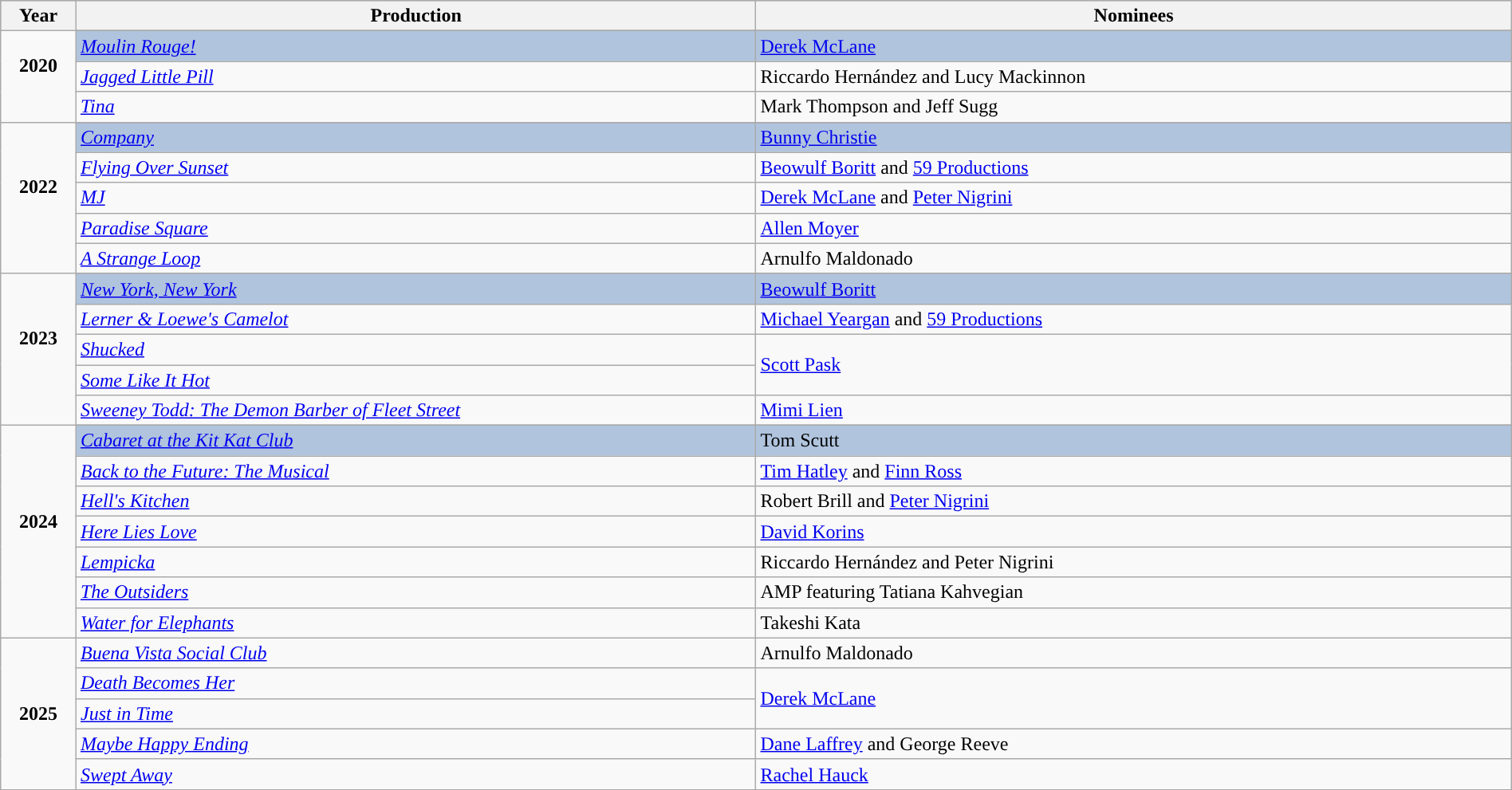<table class="wikitable" style="width:100%;">
<tr style="background:#bebebe;">
<th style="width:5%;">Year</th>
<th style="width:45%;”">Production</th>
<th style="width:50%;”">Nominees</th>
</tr>
<tr>
<td rowspan="4" align="center"><strong>2020</strong><br><br></td>
</tr>
<tr style="background:#B0C4DE">
<td><em><a href='#'>Moulin Rouge!</a></em></td>
<td><a href='#'>Derek McLane</a></td>
</tr>
<tr>
<td><em><a href='#'>Jagged Little Pill</a></em></td>
<td>Riccardo Hernández and Lucy Mackinnon</td>
</tr>
<tr>
<td><em><a href='#'>Tina</a></em></td>
<td>Mark Thompson and Jeff Sugg</td>
</tr>
<tr>
<td rowspan="6" align="center"><strong>2022</strong><br><br></td>
</tr>
<tr style="background:#B0C4DE">
<td><em><a href='#'>Company</a></em></td>
<td><a href='#'>Bunny Christie</a></td>
</tr>
<tr>
<td><em><a href='#'>Flying Over Sunset</a></em></td>
<td><a href='#'>Beowulf Boritt</a> and <a href='#'>59 Productions</a></td>
</tr>
<tr>
<td><em><a href='#'>MJ</a></em></td>
<td><a href='#'>Derek McLane</a> and <a href='#'>Peter Nigrini</a></td>
</tr>
<tr>
<td><em><a href='#'>Paradise Square</a></em></td>
<td><a href='#'>Allen Moyer</a></td>
</tr>
<tr>
<td><em><a href='#'>A Strange Loop</a></em></td>
<td>Arnulfo Maldonado</td>
</tr>
<tr>
<td rowspan="6" align="center"><strong>2023</strong><br><br></td>
</tr>
<tr style="background:#B0C4DE">
<td><em><a href='#'>New York, New York</a></em></td>
<td><a href='#'>Beowulf Boritt</a></td>
</tr>
<tr>
<td><em><a href='#'>Lerner & Loewe's Camelot</a></em></td>
<td><a href='#'>Michael Yeargan</a> and <a href='#'>59 Productions</a></td>
</tr>
<tr>
<td><em><a href='#'>Shucked</a></em></td>
<td rowspan=2><a href='#'>Scott Pask</a></td>
</tr>
<tr>
<td><em><a href='#'>Some Like It Hot</a></em></td>
</tr>
<tr>
<td><em><a href='#'>Sweeney Todd: The Demon Barber of Fleet Street</a></em></td>
<td><a href='#'>Mimi Lien</a></td>
</tr>
<tr>
<td rowspan="8" align="center"><strong>2024</strong><br><br></td>
</tr>
<tr style="background:#B0C4DE">
<td><em><a href='#'>Cabaret at the Kit Kat Club</a></em></td>
<td>Tom Scutt</td>
</tr>
<tr>
<td><em><a href='#'>Back to the Future: The Musical</a></em></td>
<td><a href='#'>Tim Hatley</a> and <a href='#'>Finn Ross</a></td>
</tr>
<tr>
<td><em><a href='#'>Hell's Kitchen</a></em></td>
<td>Robert Brill and <a href='#'>Peter Nigrini</a></td>
</tr>
<tr>
<td><em><a href='#'>Here Lies Love</a></em></td>
<td><a href='#'>David Korins</a></td>
</tr>
<tr>
<td><em><a href='#'>Lempicka</a></em></td>
<td>Riccardo Hernández and Peter Nigrini</td>
</tr>
<tr>
<td><em><a href='#'>The Outsiders</a></em></td>
<td>AMP featuring Tatiana Kahvegian</td>
</tr>
<tr>
<td><em><a href='#'>Water for Elephants</a></em></td>
<td>Takeshi Kata</td>
</tr>
<tr>
<td rowspan="6" align="center"><strong>2025</strong><br></td>
<td><em><a href='#'>Buena Vista Social Club</a></em></td>
<td>Arnulfo Maldonado</td>
</tr>
<tr>
<td><em><a href='#'>Death Becomes Her</a></em></td>
<td rowspan=2><a href='#'>Derek McLane</a></td>
</tr>
<tr>
<td><em><a href='#'>Just in Time</a></em></td>
</tr>
<tr>
<td><em><a href='#'>Maybe Happy Ending</a></em></td>
<td><a href='#'>Dane Laffrey</a> and George Reeve</td>
</tr>
<tr>
<td><em><a href='#'>Swept Away</a></em></td>
<td><a href='#'>Rachel Hauck</a></td>
</tr>
<tr>
</tr>
</table>
